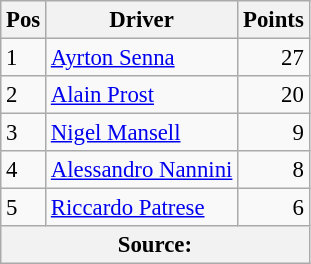<table class="wikitable" style="font-size: 95%;">
<tr>
<th>Pos</th>
<th>Driver</th>
<th>Points</th>
</tr>
<tr>
<td>1</td>
<td> <a href='#'>Ayrton Senna</a></td>
<td align=right>27</td>
</tr>
<tr>
<td>2</td>
<td> <a href='#'>Alain Prost</a></td>
<td align=right>20</td>
</tr>
<tr>
<td>3</td>
<td> <a href='#'>Nigel Mansell</a></td>
<td align=right>9</td>
</tr>
<tr>
<td>4</td>
<td> <a href='#'>Alessandro Nannini</a></td>
<td align=right>8</td>
</tr>
<tr>
<td>5</td>
<td> <a href='#'>Riccardo Patrese</a></td>
<td align=right>6</td>
</tr>
<tr>
<th colspan=4>Source: </th>
</tr>
</table>
